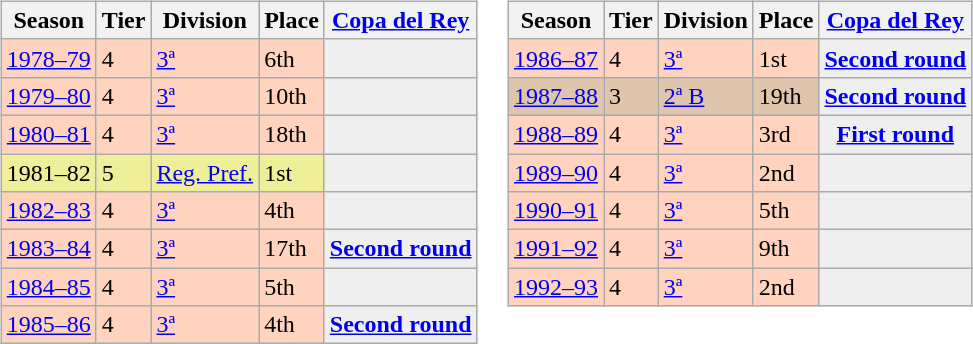<table>
<tr>
<td valign="top" width=0%><br><table class="wikitable">
<tr style="background:#f0f6fa;">
<th>Season</th>
<th>Tier</th>
<th>Division</th>
<th>Place</th>
<th><a href='#'>Copa del Rey</a></th>
</tr>
<tr>
<td style="background:#FFD3BD;"><a href='#'>1978–79</a></td>
<td style="background:#FFD3BD;">4</td>
<td style="background:#FFD3BD;"><a href='#'>3ª</a></td>
<td style="background:#FFD3BD;">6th</td>
<th style="background:#efefef;"></th>
</tr>
<tr>
<td style="background:#FFD3BD;"><a href='#'>1979–80</a></td>
<td style="background:#FFD3BD;">4</td>
<td style="background:#FFD3BD;"><a href='#'>3ª</a></td>
<td style="background:#FFD3BD;">10th</td>
<th style="background:#efefef;"></th>
</tr>
<tr>
<td style="background:#FFD3BD;"><a href='#'>1980–81</a></td>
<td style="background:#FFD3BD;">4</td>
<td style="background:#FFD3BD;"><a href='#'>3ª</a></td>
<td style="background:#FFD3BD;">18th</td>
<th style="background:#efefef;"></th>
</tr>
<tr>
<td style="background:#EFEF99;">1981–82</td>
<td style="background:#EFEF99;">5</td>
<td style="background:#EFEF99;"><a href='#'>Reg. Pref.</a></td>
<td style="background:#EFEF99;">1st</td>
<th style="background:#efefef;"></th>
</tr>
<tr>
<td style="background:#FFD3BD;"><a href='#'>1982–83</a></td>
<td style="background:#FFD3BD;">4</td>
<td style="background:#FFD3BD;"><a href='#'>3ª</a></td>
<td style="background:#FFD3BD;">4th</td>
<th style="background:#efefef;"></th>
</tr>
<tr>
<td style="background:#FFD3BD;"><a href='#'>1983–84</a></td>
<td style="background:#FFD3BD;">4</td>
<td style="background:#FFD3BD;"><a href='#'>3ª</a></td>
<td style="background:#FFD3BD;">17th</td>
<th style="background:#efefef;"><a href='#'>Second round</a></th>
</tr>
<tr>
<td style="background:#FFD3BD;"><a href='#'>1984–85</a></td>
<td style="background:#FFD3BD;">4</td>
<td style="background:#FFD3BD;"><a href='#'>3ª</a></td>
<td style="background:#FFD3BD;">5th</td>
<th style="background:#efefef;"></th>
</tr>
<tr>
<td style="background:#FFD3BD;"><a href='#'>1985–86</a></td>
<td style="background:#FFD3BD;">4</td>
<td style="background:#FFD3BD;"><a href='#'>3ª</a></td>
<td style="background:#FFD3BD;">4th</td>
<th style="background:#efefef;"><a href='#'>Second round</a></th>
</tr>
</table>
</td>
<td valign="top" width=0%><br><table class="wikitable">
<tr style="background:#f0f6fa;">
<th>Season</th>
<th>Tier</th>
<th>Division</th>
<th>Place</th>
<th><a href='#'>Copa del Rey</a></th>
</tr>
<tr>
<td style="background:#FFD3BD;"><a href='#'>1986–87</a></td>
<td style="background:#FFD3BD;">4</td>
<td style="background:#FFD3BD;"><a href='#'>3ª</a></td>
<td style="background:#FFD3BD;">1st</td>
<th style="background:#efefef;"><a href='#'>Second round</a></th>
</tr>
<tr>
<td style="background:#DEC5AB;"><a href='#'>1987–88</a></td>
<td style="background:#DEC5AB;">3</td>
<td style="background:#DEC5AB;"><a href='#'>2ª B</a></td>
<td style="background:#DEC5AB;">19th</td>
<th style="background:#efefef;"><a href='#'>Second round</a></th>
</tr>
<tr>
<td style="background:#FFD3BD;"><a href='#'>1988–89</a></td>
<td style="background:#FFD3BD;">4</td>
<td style="background:#FFD3BD;"><a href='#'>3ª</a></td>
<td style="background:#FFD3BD;">3rd</td>
<th style="background:#efefef;"><a href='#'>First round</a></th>
</tr>
<tr>
<td style="background:#FFD3BD;"><a href='#'>1989–90</a></td>
<td style="background:#FFD3BD;">4</td>
<td style="background:#FFD3BD;"><a href='#'>3ª</a></td>
<td style="background:#FFD3BD;">2nd</td>
<th style="background:#efefef;"></th>
</tr>
<tr>
<td style="background:#FFD3BD;"><a href='#'>1990–91</a></td>
<td style="background:#FFD3BD;">4</td>
<td style="background:#FFD3BD;"><a href='#'>3ª</a></td>
<td style="background:#FFD3BD;">5th</td>
<th style="background:#efefef;"></th>
</tr>
<tr>
<td style="background:#FFD3BD;"><a href='#'>1991–92</a></td>
<td style="background:#FFD3BD;">4</td>
<td style="background:#FFD3BD;"><a href='#'>3ª</a></td>
<td style="background:#FFD3BD;">9th</td>
<th style="background:#efefef;"></th>
</tr>
<tr>
<td style="background:#FFD3BD;"><a href='#'>1992–93</a></td>
<td style="background:#FFD3BD;">4</td>
<td style="background:#FFD3BD;"><a href='#'>3ª</a></td>
<td style="background:#FFD3BD;">2nd</td>
<th style="background:#efefef;"></th>
</tr>
</table>
</td>
</tr>
</table>
